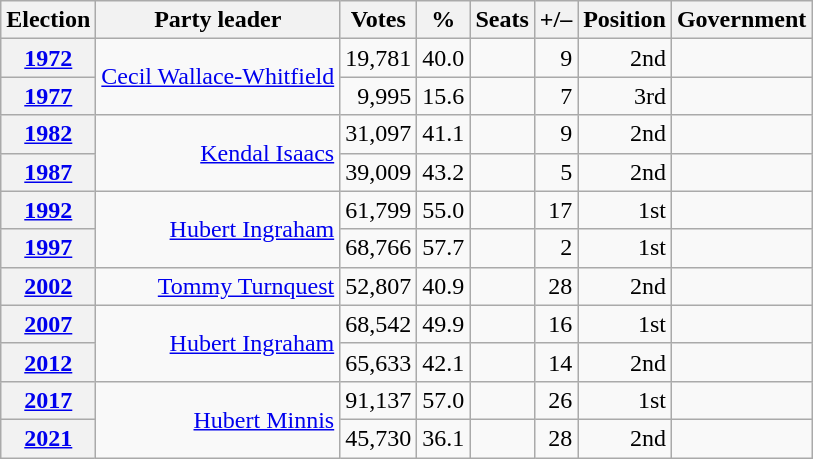<table class=wikitable style="text-align: right;">
<tr>
<th>Election</th>
<th>Party leader</th>
<th>Votes</th>
<th>%</th>
<th>Seats</th>
<th>+/–</th>
<th>Position</th>
<th>Government</th>
</tr>
<tr>
<th><a href='#'>1972</a></th>
<td rowspan="2"><a href='#'>Cecil Wallace-Whitfield</a></td>
<td>19,781</td>
<td>40.0</td>
<td></td>
<td> 9</td>
<td> 2nd</td>
<td></td>
</tr>
<tr>
<th><a href='#'>1977</a></th>
<td>9,995</td>
<td>15.6</td>
<td></td>
<td> 7</td>
<td> 3rd</td>
<td></td>
</tr>
<tr>
<th><a href='#'>1982</a></th>
<td rowspan="2"><a href='#'>Kendal Isaacs</a></td>
<td>31,097</td>
<td>41.1</td>
<td></td>
<td> 9</td>
<td> 2nd</td>
<td></td>
</tr>
<tr>
<th><a href='#'>1987</a></th>
<td>39,009</td>
<td>43.2</td>
<td></td>
<td> 5</td>
<td> 2nd</td>
<td></td>
</tr>
<tr>
<th><a href='#'>1992</a></th>
<td rowspan="2"><a href='#'>Hubert Ingraham</a></td>
<td>61,799</td>
<td>55.0</td>
<td></td>
<td> 17</td>
<td> 1st</td>
<td></td>
</tr>
<tr>
<th><a href='#'>1997</a></th>
<td>68,766</td>
<td>57.7</td>
<td></td>
<td> 2</td>
<td> 1st</td>
<td></td>
</tr>
<tr>
<th><a href='#'>2002</a></th>
<td><a href='#'>Tommy Turnquest</a></td>
<td>52,807</td>
<td>40.9</td>
<td></td>
<td> 28</td>
<td> 2nd</td>
<td></td>
</tr>
<tr>
<th><a href='#'>2007</a></th>
<td rowspan="2"><a href='#'>Hubert Ingraham</a></td>
<td>68,542</td>
<td>49.9</td>
<td></td>
<td> 16</td>
<td> 1st</td>
<td></td>
</tr>
<tr>
<th><a href='#'>2012</a></th>
<td>65,633</td>
<td>42.1</td>
<td></td>
<td> 14</td>
<td> 2nd</td>
<td></td>
</tr>
<tr>
<th><a href='#'>2017</a></th>
<td rowspan="2"><a href='#'>Hubert Minnis</a></td>
<td>91,137</td>
<td>57.0</td>
<td></td>
<td> 26</td>
<td> 1st</td>
<td></td>
</tr>
<tr>
<th><a href='#'>2021</a></th>
<td>45,730</td>
<td>36.1</td>
<td></td>
<td> 28</td>
<td> 2nd</td>
<td></td>
</tr>
</table>
